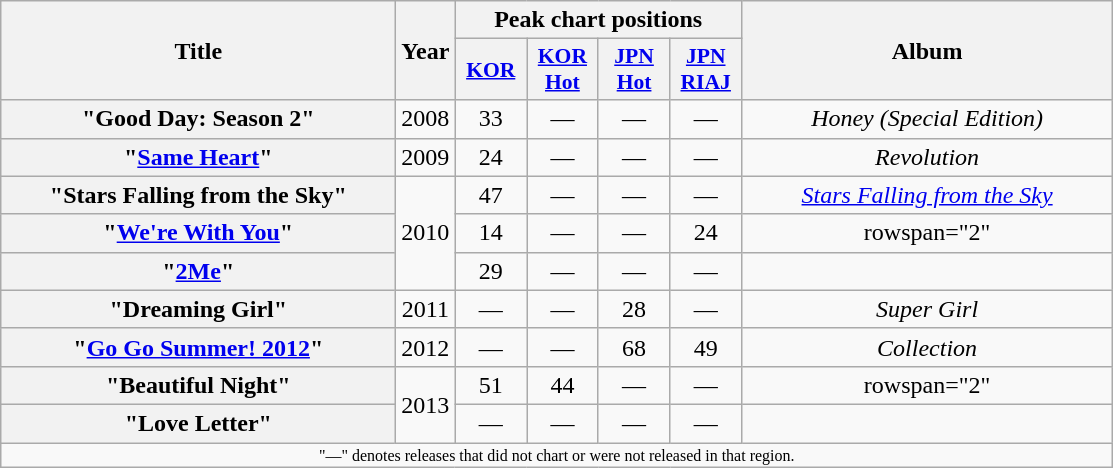<table class="wikitable plainrowheaders" style="text-align:center;">
<tr>
<th scope="col" rowspan="2" style="width:16em;">Title</th>
<th scope="col" rowspan="2">Year</th>
<th scope="col" colspan="4">Peak chart positions</th>
<th scope="col" rowspan="2" style="width:15em;">Album</th>
</tr>
<tr>
<th style="width:2.85em;font-size:90%;"><a href='#'>KOR</a><br></th>
<th style="width:2.85em;font-size:90%;"><a href='#'>KOR<br>Hot</a><br></th>
<th style="width:2.85em;font-size:90%;"><a href='#'>JPN<br>Hot</a><br></th>
<th style="width:2.85em;font-size:90%;"><a href='#'>JPN<br>RIAJ</a><br></th>
</tr>
<tr>
<th scope="row">"Good Day: Season 2"</th>
<td>2008</td>
<td>33</td>
<td>—</td>
<td>—</td>
<td>—</td>
<td><em>Honey (Special Edition)</em></td>
</tr>
<tr>
<th scope="row">"<a href='#'>Same Heart</a>"</th>
<td>2009</td>
<td>24</td>
<td>—</td>
<td>—</td>
<td>—</td>
<td><em>Revolution</em></td>
</tr>
<tr>
<th scope="row">"Stars Falling from the Sky"</th>
<td rowspan="3">2010</td>
<td>47</td>
<td>—</td>
<td>—</td>
<td>—</td>
<td><em><a href='#'>Stars Falling from the Sky</a></em></td>
</tr>
<tr>
<th scope="row">"<a href='#'>We're With You</a>"</th>
<td>14</td>
<td>—</td>
<td>—</td>
<td>24</td>
<td>rowspan="2" </td>
</tr>
<tr>
<th scope="row">"<a href='#'>2Me</a>"</th>
<td>29</td>
<td>—</td>
<td>—</td>
<td>—</td>
</tr>
<tr>
<th scope="row">"Dreaming Girl"</th>
<td>2011</td>
<td>—</td>
<td>—</td>
<td>28</td>
<td>—</td>
<td rowspan="1"><em>Super Girl</em></td>
</tr>
<tr>
<th scope="row">"<a href='#'>Go Go Summer! 2012</a>"</th>
<td>2012</td>
<td>—</td>
<td>—</td>
<td>68</td>
<td>49</td>
<td><em>Collection</em></td>
</tr>
<tr>
<th scope="row">"Beautiful Night"</th>
<td rowspan="2">2013</td>
<td>51</td>
<td>44</td>
<td>—</td>
<td>—</td>
<td>rowspan="2" </td>
</tr>
<tr>
<th scope="row">"Love Letter"</th>
<td>—</td>
<td>—</td>
<td>—</td>
<td>—</td>
</tr>
<tr>
<td colspan="15" style="text-align:center; font-size:8pt;">"—" denotes releases that did not chart or were not released in that region.</td>
</tr>
</table>
